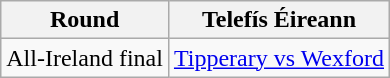<table class="wikitable">
<tr>
<th>Round</th>
<th>Telefís Éireann</th>
</tr>
<tr>
<td>All-Ireland final</td>
<td><a href='#'>Tipperary vs Wexford</a></td>
</tr>
</table>
